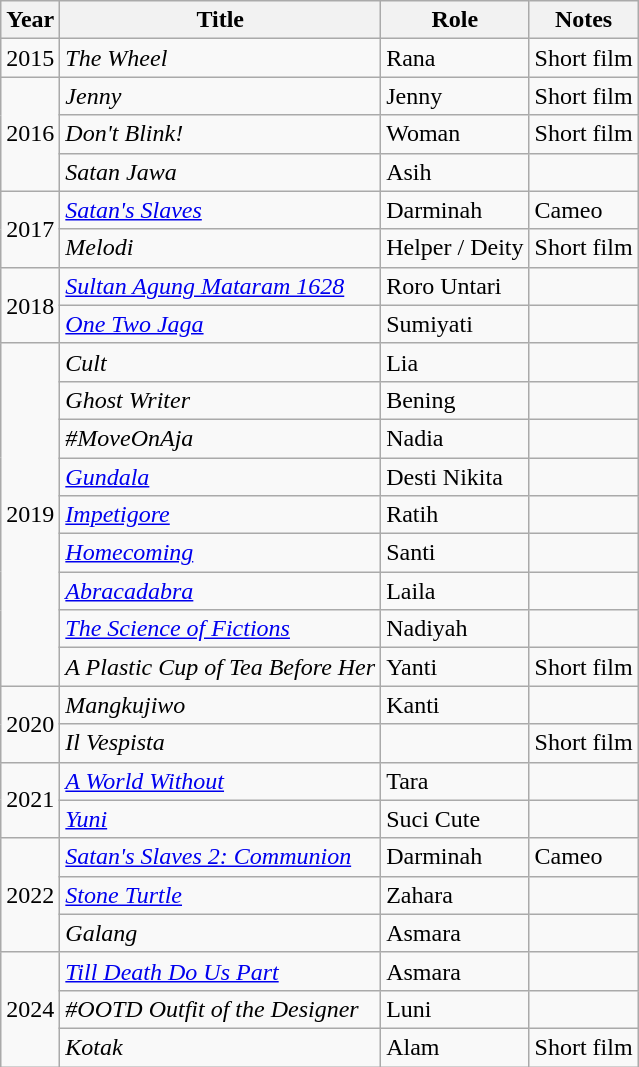<table class="wikitable sortable">
<tr>
<th>Year</th>
<th>Title</th>
<th>Role</th>
<th>Notes</th>
</tr>
<tr>
<td>2015</td>
<td><em>The Wheel</em></td>
<td>Rana</td>
<td>Short film</td>
</tr>
<tr>
<td rowspan="3">2016</td>
<td><em>Jenny</em></td>
<td>Jenny</td>
<td>Short film</td>
</tr>
<tr>
<td><em>Don't Blink!</em></td>
<td>Woman</td>
<td>Short film</td>
</tr>
<tr>
<td><em>Satan Jawa</em></td>
<td>Asih</td>
<td></td>
</tr>
<tr>
<td rowspan="2">2017</td>
<td><em><a href='#'>Satan's Slaves</a></em></td>
<td>Darminah</td>
<td>Cameo</td>
</tr>
<tr>
<td><em>Melodi</em></td>
<td>Helper / Deity</td>
<td>Short film</td>
</tr>
<tr>
<td rowspan="2">2018</td>
<td><em><a href='#'>Sultan Agung Mataram 1628</a></em></td>
<td>Roro Untari</td>
<td></td>
</tr>
<tr>
<td><em><a href='#'>One Two Jaga</a></em></td>
<td>Sumiyati</td>
<td></td>
</tr>
<tr>
<td rowspan="9">2019</td>
<td><em>Cult</em></td>
<td>Lia</td>
<td></td>
</tr>
<tr>
<td><em>Ghost Writer</em></td>
<td>Bening</td>
<td></td>
</tr>
<tr>
<td><em>#MoveOnAja</em></td>
<td>Nadia</td>
<td></td>
</tr>
<tr>
<td><em><a href='#'>Gundala</a></em></td>
<td>Desti Nikita</td>
<td></td>
</tr>
<tr>
<td><em><a href='#'>Impetigore</a></em></td>
<td>Ratih</td>
<td></td>
</tr>
<tr>
<td><em><a href='#'>Homecoming</a></em></td>
<td>Santi</td>
<td></td>
</tr>
<tr>
<td><em><a href='#'>Abracadabra</a></em></td>
<td>Laila</td>
<td></td>
</tr>
<tr>
<td><em><a href='#'>The Science of Fictions</a></em></td>
<td>Nadiyah</td>
<td></td>
</tr>
<tr>
<td><em>A Plastic Cup of Tea Before Her</em></td>
<td>Yanti</td>
<td>Short film</td>
</tr>
<tr>
<td rowspan="2">2020</td>
<td><em>Mangkujiwo</em></td>
<td>Kanti</td>
<td></td>
</tr>
<tr>
<td><em>Il Vespista</em></td>
<td></td>
<td>Short film</td>
</tr>
<tr>
<td rowspan="2">2021</td>
<td><em><a href='#'>A World Without</a></em></td>
<td>Tara</td>
<td></td>
</tr>
<tr>
<td><em><a href='#'>Yuni</a></em></td>
<td>Suci Cute</td>
<td></td>
</tr>
<tr>
<td rowspan="3">2022</td>
<td><em><a href='#'>Satan's Slaves 2: Communion</a></em></td>
<td>Darminah</td>
<td>Cameo</td>
</tr>
<tr>
<td><em><a href='#'>Stone Turtle</a></em></td>
<td>Zahara</td>
<td></td>
</tr>
<tr>
<td><em>Galang</em></td>
<td>Asmara</td>
<td></td>
</tr>
<tr>
<td rowspan="3">2024</td>
<td><em><a href='#'>Till Death Do Us Part</a></em></td>
<td>Asmara</td>
<td></td>
</tr>
<tr>
<td><em>#OOTD Outfit of the Designer</em></td>
<td>Luni</td>
<td></td>
</tr>
<tr>
<td><em>Kotak</em></td>
<td>Alam</td>
<td>Short film</td>
</tr>
</table>
